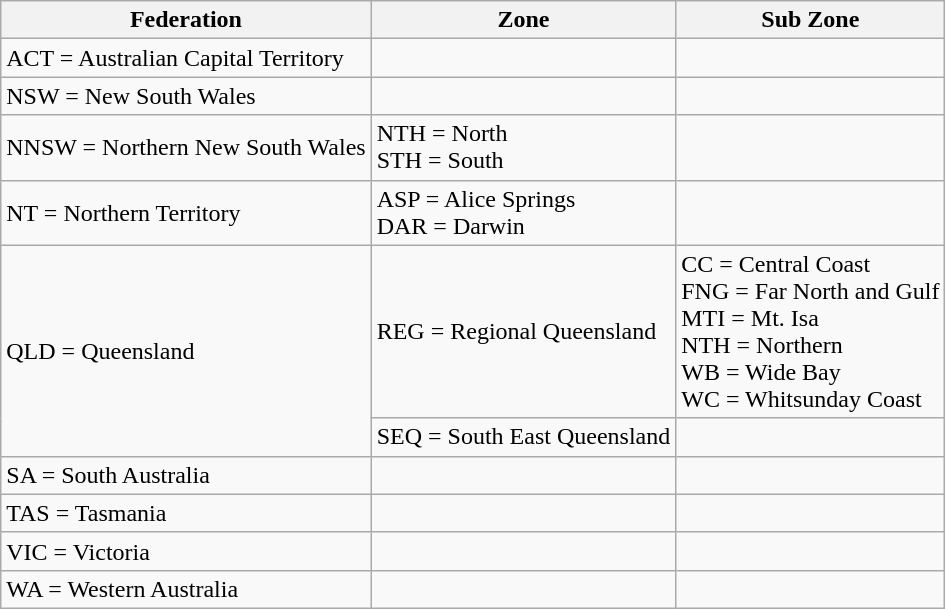<table class="wikitable">
<tr>
<th>Federation</th>
<th>Zone</th>
<th>Sub Zone</th>
</tr>
<tr>
<td>ACT = Australian Capital Territory</td>
<td></td>
<td></td>
</tr>
<tr>
<td>NSW = New South Wales</td>
<td></td>
<td></td>
</tr>
<tr>
<td>NNSW = Northern New South Wales</td>
<td>NTH = North <br> STH = South</td>
<td></td>
</tr>
<tr>
<td>NT = Northern Territory</td>
<td>ASP = Alice Springs <br> DAR = Darwin</td>
<td></td>
</tr>
<tr>
<td rowspan=2>QLD = Queensland</td>
<td>REG = Regional Queensland</td>
<td>CC = Central Coast<br>FNG = Far North and Gulf<br>MTI = Mt. Isa<br>NTH = Northern<br>WB = Wide Bay<br>WC = Whitsunday Coast</td>
</tr>
<tr>
<td>SEQ = South East Queensland</td>
<td></td>
</tr>
<tr>
<td>SA = South Australia</td>
<td></td>
<td></td>
</tr>
<tr>
<td>TAS = Tasmania</td>
<td></td>
<td></td>
</tr>
<tr>
<td>VIC = Victoria</td>
<td></td>
<td></td>
</tr>
<tr>
<td>WA = Western Australia</td>
<td></td>
<td></td>
</tr>
</table>
